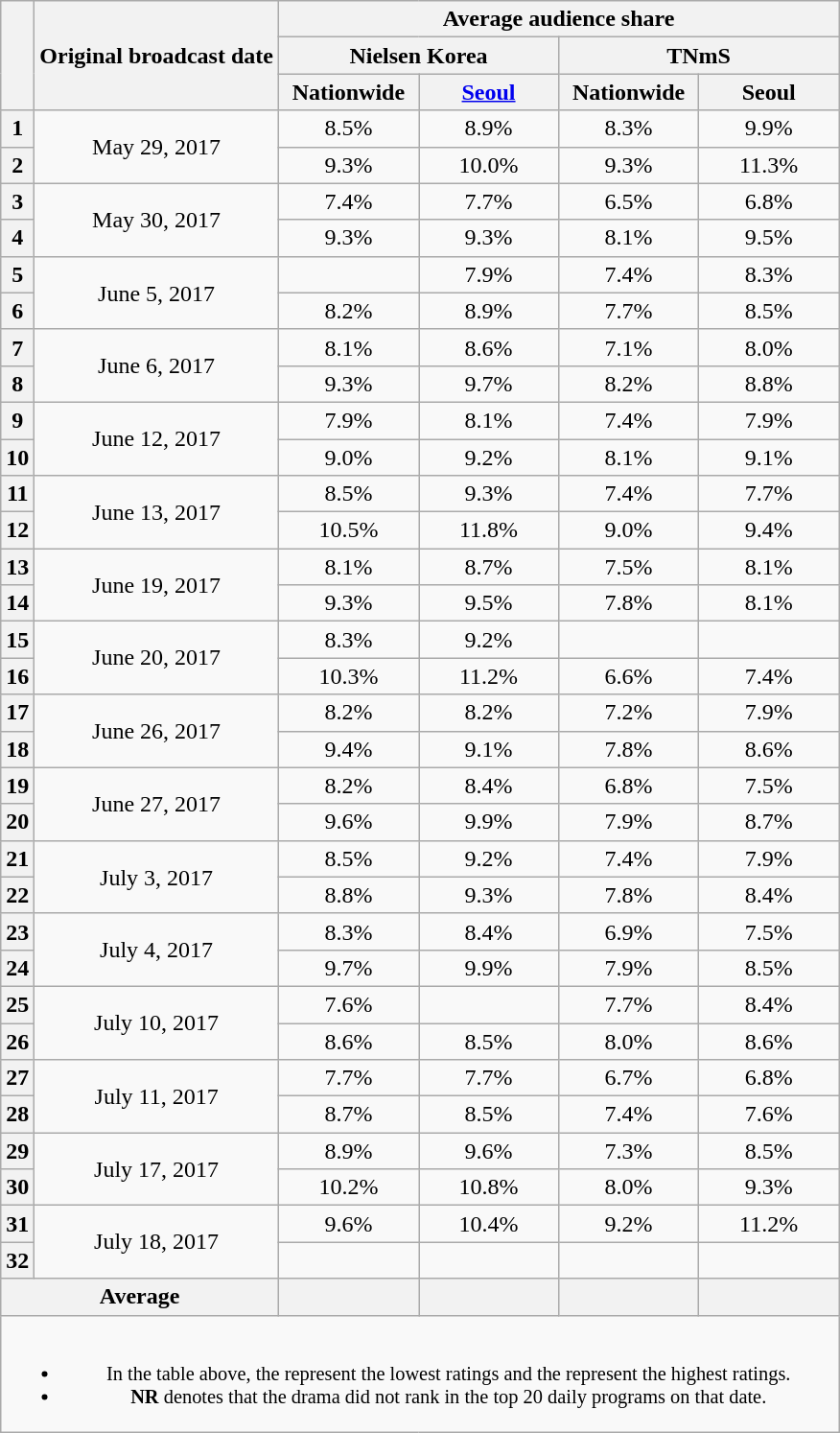<table class="wikitable" style="text-align:center">
<tr>
<th rowspan="3"></th>
<th rowspan="3">Original broadcast date</th>
<th colspan="4">Average audience share</th>
</tr>
<tr>
<th colspan="2">Nielsen Korea</th>
<th colspan="2">TNmS</th>
</tr>
<tr>
<th width="90">Nationwide</th>
<th width="90"><a href='#'>Seoul</a></th>
<th width="90">Nationwide</th>
<th width="90">Seoul</th>
</tr>
<tr>
<th>1</th>
<td rowspan="2">May 29, 2017</td>
<td>8.5% </td>
<td>8.9% </td>
<td>8.3% </td>
<td>9.9% </td>
</tr>
<tr>
<th>2</th>
<td>9.3% </td>
<td>10.0% </td>
<td>9.3% </td>
<td>11.3% </td>
</tr>
<tr>
<th>3</th>
<td rowspan="2">May 30, 2017</td>
<td>7.4% </td>
<td>7.7% </td>
<td>6.5% </td>
<td>6.8% </td>
</tr>
<tr>
<th>4</th>
<td>9.3% </td>
<td>9.3% </td>
<td>8.1% </td>
<td>9.5% </td>
</tr>
<tr>
<th>5</th>
<td rowspan="2">June 5, 2017</td>
<td><strong></strong> </td>
<td>7.9% </td>
<td>7.4% </td>
<td>8.3% </td>
</tr>
<tr>
<th>6</th>
<td>8.2% </td>
<td>8.9% </td>
<td>7.7% </td>
<td>8.5% </td>
</tr>
<tr>
<th>7</th>
<td rowspan="2">June 6, 2017</td>
<td>8.1% </td>
<td>8.6% </td>
<td>7.1% </td>
<td>8.0% </td>
</tr>
<tr>
<th>8</th>
<td>9.3% </td>
<td>9.7% </td>
<td>8.2% </td>
<td>8.8% </td>
</tr>
<tr>
<th>9</th>
<td rowspan="2">June 12, 2017</td>
<td>7.9% </td>
<td>8.1% </td>
<td>7.4% </td>
<td>7.9% </td>
</tr>
<tr>
<th>10</th>
<td>9.0% </td>
<td>9.2% </td>
<td>8.1% </td>
<td>9.1% </td>
</tr>
<tr>
<th>11</th>
<td rowspan="2">June 13, 2017</td>
<td>8.5% </td>
<td>9.3% </td>
<td>7.4% </td>
<td>7.7% </td>
</tr>
<tr>
<th>12</th>
<td>10.5% </td>
<td>11.8% </td>
<td>9.0% </td>
<td>9.4% </td>
</tr>
<tr>
<th>13</th>
<td rowspan="2">June 19, 2017</td>
<td>8.1% </td>
<td>8.7% </td>
<td>7.5% </td>
<td>8.1% </td>
</tr>
<tr>
<th>14</th>
<td>9.3% </td>
<td>9.5% </td>
<td>7.8% </td>
<td>8.1% </td>
</tr>
<tr>
<th>15</th>
<td rowspan="2">June 20, 2017</td>
<td>8.3% </td>
<td>9.2% </td>
<td><strong></strong> </td>
<td><strong></strong> </td>
</tr>
<tr>
<th>16</th>
<td>10.3% </td>
<td>11.2% </td>
<td>6.6% </td>
<td>7.4% </td>
</tr>
<tr>
<th>17</th>
<td rowspan="2">June 26, 2017</td>
<td>8.2% </td>
<td>8.2% </td>
<td>7.2% </td>
<td>7.9% </td>
</tr>
<tr>
<th>18</th>
<td>9.4% </td>
<td>9.1% </td>
<td>7.8% </td>
<td>8.6% </td>
</tr>
<tr>
<th>19</th>
<td rowspan="2">June 27, 2017</td>
<td>8.2% </td>
<td>8.4% </td>
<td>6.8% </td>
<td>7.5% </td>
</tr>
<tr>
<th>20</th>
<td>9.6% </td>
<td>9.9% </td>
<td>7.9% </td>
<td>8.7% </td>
</tr>
<tr>
<th>21</th>
<td rowspan="2">July 3, 2017</td>
<td>8.5% </td>
<td>9.2% </td>
<td>7.4% </td>
<td>7.9% </td>
</tr>
<tr>
<th>22</th>
<td>8.8% </td>
<td>9.3% </td>
<td>7.8% </td>
<td>8.4% </td>
</tr>
<tr>
<th>23</th>
<td rowspan="2">July 4, 2017</td>
<td>8.3% </td>
<td>8.4% </td>
<td>6.9% </td>
<td>7.5% </td>
</tr>
<tr>
<th>24</th>
<td>9.7% </td>
<td>9.9% </td>
<td>7.9% </td>
<td>8.5% </td>
</tr>
<tr>
<th>25</th>
<td rowspan="2">July 10, 2017</td>
<td>7.6% </td>
<td><strong></strong> </td>
<td>7.7% </td>
<td>8.4% </td>
</tr>
<tr>
<th>26</th>
<td>8.6% </td>
<td>8.5% </td>
<td>8.0% </td>
<td>8.6% </td>
</tr>
<tr>
<th>27</th>
<td rowspan="2">July 11, 2017</td>
<td>7.7% </td>
<td>7.7% </td>
<td>6.7% </td>
<td>6.8% </td>
</tr>
<tr>
<th>28</th>
<td>8.7% </td>
<td>8.5% </td>
<td>7.4% </td>
<td>7.6% </td>
</tr>
<tr>
<th>29</th>
<td rowspan="2">July 17, 2017</td>
<td>8.9% </td>
<td>9.6% </td>
<td>7.3% </td>
<td>8.5% </td>
</tr>
<tr>
<th>30</th>
<td>10.2% </td>
<td>10.8% </td>
<td>8.0% </td>
<td>9.3% </td>
</tr>
<tr>
<th>31</th>
<td rowspan="2">July 18, 2017</td>
<td>9.6% </td>
<td>10.4% </td>
<td>9.2% </td>
<td>11.2% </td>
</tr>
<tr>
<th>32</th>
<td><strong></strong> </td>
<td><strong></strong> </td>
<td><strong></strong> </td>
<td><strong></strong> </td>
</tr>
<tr>
<th colspan="2">Average</th>
<th></th>
<th></th>
<th></th>
<th></th>
</tr>
<tr>
<td colspan="6" style="font-size:85%"><br><ul><li>In the table above, the <strong></strong> represent the lowest ratings and the <strong></strong> represent the highest ratings.</li><li><strong>NR</strong> denotes that the drama did not rank in the top 20 daily programs on that date.</li></ul></td>
</tr>
</table>
